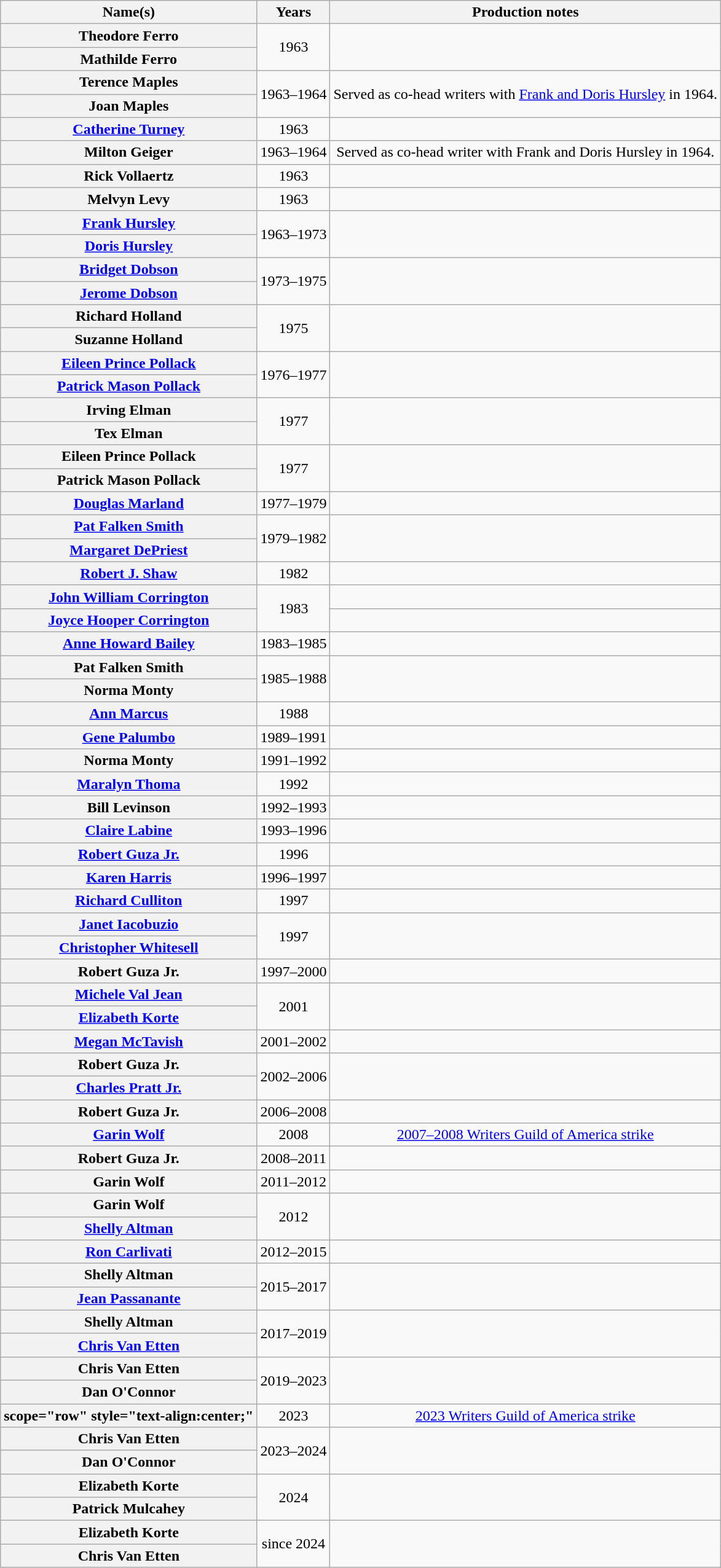<table class="wikitable plainrowheaders" style="text-align:center;">
<tr>
<th scope="col">Name(s)</th>
<th scope="col">Years</th>
<th scope="col">Production notes</th>
</tr>
<tr>
<th scope="row" style="text-align:center;">Theodore Ferro</th>
<td rowspan="2">1963</td>
<td rowspan="2"></td>
</tr>
<tr>
<th scope="row" style="text-align:center;">Mathilde Ferro</th>
</tr>
<tr>
<th scope="row" style="text-align:center;">Terence Maples</th>
<td rowspan="2">1963–1964</td>
<td rowspan="2">Served as co-head writers with <a href='#'>Frank and Doris Hursley</a> in 1964.</td>
</tr>
<tr>
<th scope="row" style="text-align:center;">Joan Maples</th>
</tr>
<tr>
<th scope="row" style="text-align:center;"><a href='#'>Catherine Turney</a></th>
<td>1963</td>
<td></td>
</tr>
<tr>
<th scope="row" style="text-align:center;">Milton Geiger</th>
<td>1963–1964</td>
<td>Served as co-head writer with Frank and Doris Hursley in 1964.</td>
</tr>
<tr>
<th scope="row" style="text-align:center;">Rick Vollaertz</th>
<td>1963</td>
<td></td>
</tr>
<tr>
<th scope="row" style="text-align:center;">Melvyn Levy</th>
<td>1963</td>
<td></td>
</tr>
<tr>
<th scope="row" style="text-align:center;"><a href='#'>Frank Hursley</a></th>
<td rowspan="2">1963–1973</td>
<td rowspan="2"></td>
</tr>
<tr>
<th scope="row" style="text-align:center;"><a href='#'>Doris Hursley</a></th>
</tr>
<tr>
<th scope="row" style="text-align:center;"><a href='#'>Bridget Dobson</a></th>
<td rowspan="2">1973–1975</td>
<td rowspan="2"></td>
</tr>
<tr>
<th scope="row" style="text-align:center;"><a href='#'>Jerome Dobson</a></th>
</tr>
<tr>
<th scope="row" style="text-align:center;">Richard Holland</th>
<td rowspan="2">1975</td>
<td rowspan="2"></td>
</tr>
<tr>
<th scope="row" style="text-align:center;">Suzanne Holland</th>
</tr>
<tr>
<th scope="row" style="text-align:center;"><a href='#'>Eileen Prince Pollack</a></th>
<td rowspan="2">1976–1977</td>
<td rowspan="2"></td>
</tr>
<tr>
<th scope="row" style="text-align:center;"><a href='#'>Patrick Mason Pollack</a></th>
</tr>
<tr>
<th scope="row" style="text-align:center;">Irving Elman</th>
<td rowspan="2">1977</td>
<td rowspan="2"></td>
</tr>
<tr>
<th scope="row" style="text-align:center;">Tex Elman</th>
</tr>
<tr>
<th scope="row" style="text-align:center;">Eileen Prince Pollack</th>
<td rowspan="2">1977</td>
<td rowspan="2"></td>
</tr>
<tr>
<th scope="row" style="text-align:center;">Patrick Mason Pollack</th>
</tr>
<tr>
<th scope="row" style="text-align:center;"><a href='#'>Douglas Marland</a></th>
<td>1977–1979</td>
<td></td>
</tr>
<tr>
<th scope="row" style="text-align:center;"><a href='#'>Pat Falken Smith</a></th>
<td rowspan="2">1979–1982</td>
<td rowspan="2"></td>
</tr>
<tr>
<th scope="row" style="text-align:center;"><a href='#'>Margaret DePriest</a></th>
</tr>
<tr>
<th scope="row" style="text-align:center;"><a href='#'>Robert J. Shaw</a></th>
<td>1982</td>
<td></td>
</tr>
<tr>
<th scope="row" style="text-align:center;"><a href='#'>John William Corrington</a></th>
<td rowspan="2">1983</td>
<td></td>
</tr>
<tr>
<th scope="row" style="text-align:center;"><a href='#'>Joyce Hooper Corrington</a></th>
</tr>
<tr>
<th scope="row" style="text-align:center;"><a href='#'>Anne Howard Bailey</a></th>
<td>1983–1985</td>
<td></td>
</tr>
<tr>
<th scope="row" style="text-align:center;">Pat Falken Smith</th>
<td rowspan="2">1985–1988</td>
<td rowspan="2"></td>
</tr>
<tr>
<th scope="row" style="text-align:center;">Norma Monty</th>
</tr>
<tr>
<th scope="row" style="text-align:center;"><a href='#'>Ann Marcus</a></th>
<td>1988</td>
<td></td>
</tr>
<tr>
<th scope="row" style="text-align:center;"><a href='#'>Gene Palumbo</a></th>
<td>1989–1991</td>
<td></td>
</tr>
<tr>
<th scope="row" style="text-align:center;">Norma Monty</th>
<td>1991–1992</td>
<td></td>
</tr>
<tr>
<th scope="row" style="text-align:center;"><a href='#'>Maralyn Thoma</a></th>
<td>1992</td>
<td></td>
</tr>
<tr>
<th scope="row" style="text-align:center;">Bill Levinson</th>
<td>1992–1993</td>
<td></td>
</tr>
<tr>
<th scope="row" style="text-align:center;"><a href='#'>Claire Labine</a></th>
<td>1993–1996</td>
<td></td>
</tr>
<tr>
<th scope="row" style="text-align:center;"><a href='#'>Robert Guza Jr.</a></th>
<td>1996</td>
<td></td>
</tr>
<tr>
<th scope="row" style="text-align:center;"><a href='#'>Karen Harris</a></th>
<td>1996–1997</td>
<td></td>
</tr>
<tr>
<th scope="row" style="text-align:center;"><a href='#'>Richard Culliton</a></th>
<td>1997</td>
<td></td>
</tr>
<tr>
<th scope="row" style="text-align:center;"><a href='#'>Janet Iacobuzio</a></th>
<td rowspan="2">1997</td>
<td rowspan="2"></td>
</tr>
<tr>
<th scope="row" style="text-align:center;"><a href='#'>Christopher Whitesell</a></th>
</tr>
<tr>
<th scope="row" style="text-align:center;">Robert Guza Jr.</th>
<td>1997–2000</td>
<td></td>
</tr>
<tr>
<th scope="row" style="text-align:center;"><a href='#'>Michele Val Jean</a></th>
<td rowspan="2">2001</td>
<td rowspan="2"></td>
</tr>
<tr>
<th scope="row" style="text-align:center;"><a href='#'>Elizabeth Korte</a></th>
</tr>
<tr>
<th scope="row" style="text-align:center;"><a href='#'>Megan McTavish</a></th>
<td>2001–2002</td>
<td></td>
</tr>
<tr>
<th scope="row" style="text-align:center;">Robert Guza Jr.</th>
<td rowspan="2">2002–2006</td>
<td rowspan="2"></td>
</tr>
<tr>
<th scope="row" style="text-align:center;"><a href='#'>Charles Pratt Jr.</a></th>
</tr>
<tr>
<th scope="row" style="text-align:center;">Robert Guza Jr.</th>
<td>2006–2008</td>
<td></td>
</tr>
<tr>
<th scope="row" style="text-align:center;"><a href='#'>Garin Wolf</a></th>
<td>2008</td>
<td><a href='#'>2007–2008 Writers Guild of America strike</a></td>
</tr>
<tr>
<th scope="row" style="text-align:center;">Robert Guza Jr.</th>
<td>2008–2011</td>
<td></td>
</tr>
<tr>
<th scope="row" style="text-align:center;">Garin Wolf</th>
<td>2011–2012</td>
<td></td>
</tr>
<tr>
<th scope="row" style="text-align:center;">Garin Wolf</th>
<td rowspan="2">2012</td>
<td rowspan="2"></td>
</tr>
<tr>
<th scope="row" style="text-align:center;"><a href='#'>Shelly Altman</a></th>
</tr>
<tr>
<th scope="row" style="text-align:center;"><a href='#'>Ron Carlivati</a></th>
<td>2012–2015</td>
<td></td>
</tr>
<tr>
<th scope="row" style="text-align:center;">Shelly Altman</th>
<td rowspan="2">2015–2017</td>
<td rowspan="2"></td>
</tr>
<tr>
<th scope="row" style="text-align:center;"><a href='#'>Jean Passanante</a></th>
</tr>
<tr>
<th scope="row" style="text-align:center;">Shelly Altman</th>
<td rowspan="2">2017–2019</td>
<td rowspan="2"></td>
</tr>
<tr>
<th scope="row" style="text-align:center;"><a href='#'>Chris Van Etten</a></th>
</tr>
<tr>
<th scope="row" style="text-align:center;">Chris Van Etten</th>
<td rowspan="2">2019–2023</td>
<td rowspan="2"></td>
</tr>
<tr>
<th scope="row" style="text-align:center;">Dan O'Connor</th>
</tr>
<tr>
<th>scope="row" style="text-align:center;" </th>
<td>2023</td>
<td><a href='#'>2023 Writers Guild of America strike</a></td>
</tr>
<tr>
<th scope="row" style="text-align:center;">Chris Van Etten</th>
<td rowspan="2">2023–2024</td>
<td rowspan="2"></td>
</tr>
<tr>
<th scope="row" style="text-align:center;">Dan O'Connor</th>
</tr>
<tr>
<th scope="row" style="text-align:center;">Elizabeth Korte</th>
<td rowspan="2">2024</td>
<td rowspan="2"></td>
</tr>
<tr>
<th scope="row" style="text-align:center;">Patrick Mulcahey</th>
</tr>
<tr>
<th scope="row" style="text-align:center;">Elizabeth Korte</th>
<td rowspan="2">since 2024</td>
<td rowspan="2"></td>
</tr>
<tr>
<th scope="row" style="text-align:center;">Chris Van Etten</th>
</tr>
</table>
